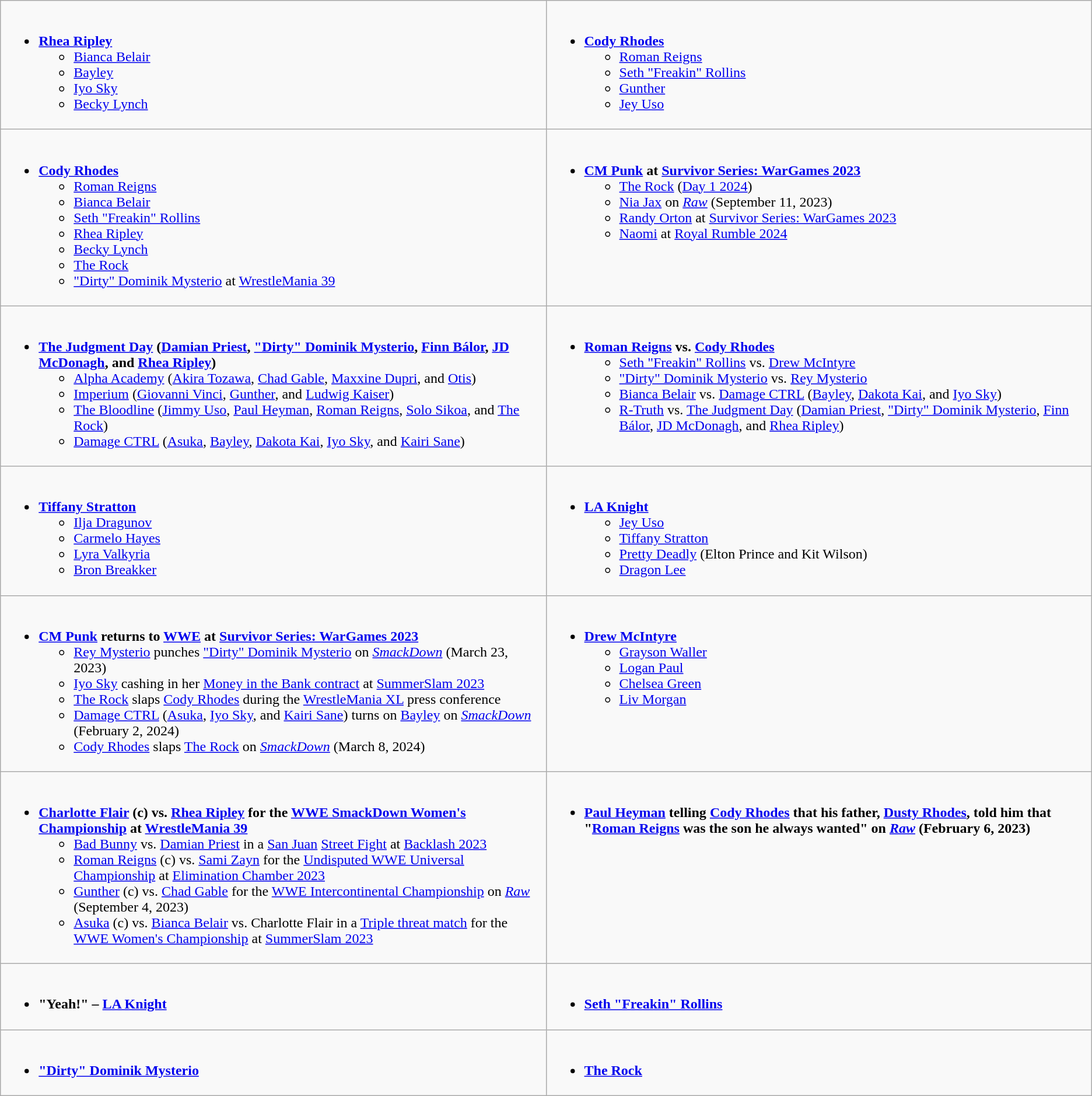<table class=wikitable>
<tr>
<td style="vertical-align:top;" width="50%"><br><ul><li><strong><a href='#'>Rhea Ripley</a></strong><ul><li><a href='#'>Bianca Belair</a></li><li><a href='#'>Bayley</a></li><li><a href='#'>Iyo Sky</a></li><li><a href='#'>Becky Lynch</a></li></ul></li></ul></td>
<td style="vertical-align:top;" width="50%"><br><ul><li><strong><a href='#'>Cody Rhodes</a></strong><ul><li><a href='#'>Roman Reigns</a></li><li><a href='#'>Seth "Freakin" Rollins</a></li><li><a href='#'>Gunther</a></li><li><a href='#'>Jey Uso</a></li></ul></li></ul></td>
</tr>
<tr>
<td style="vertical-align:top;" width="50%"><br><ul><li><strong><a href='#'>Cody Rhodes</a></strong><ul><li><a href='#'>Roman Reigns</a></li><li><a href='#'>Bianca Belair</a></li><li><a href='#'>Seth "Freakin" Rollins</a></li><li><a href='#'>Rhea Ripley</a></li><li><a href='#'>Becky Lynch</a></li><li><a href='#'>The Rock</a></li><li><a href='#'>"Dirty" Dominik Mysterio</a> at <a href='#'>WrestleMania 39</a></li></ul></li></ul></td>
<td style="vertical-align:top;" width="50%"><br><ul><li><strong><a href='#'>CM Punk</a> at <a href='#'>Survivor Series: WarGames 2023</a></strong><ul><li><a href='#'>The Rock</a> (<a href='#'>Day 1 2024</a>)</li><li><a href='#'>Nia Jax</a> on <em><a href='#'>Raw</a></em> (September 11, 2023)</li><li><a href='#'>Randy Orton</a> at <a href='#'>Survivor Series: WarGames 2023</a></li><li><a href='#'>Naomi</a> at <a href='#'>Royal Rumble 2024</a></li></ul></li></ul></td>
</tr>
<tr>
<td style="vertical-align:top;" width="50%"><br><ul><li><strong><a href='#'>The Judgment Day</a> (<a href='#'>Damian Priest</a>, <a href='#'>"Dirty" Dominik Mysterio</a>, <a href='#'>Finn Bálor</a>, <a href='#'>JD McDonagh</a>, and <a href='#'>Rhea Ripley</a>)</strong><ul><li><a href='#'>Alpha Academy</a> (<a href='#'>Akira Tozawa</a>, <a href='#'>Chad Gable</a>, <a href='#'>Maxxine Dupri</a>, and <a href='#'>Otis</a>)</li><li><a href='#'>Imperium</a> (<a href='#'>Giovanni Vinci</a>, <a href='#'>Gunther</a>, and <a href='#'>Ludwig Kaiser</a>)</li><li><a href='#'>The Bloodline</a> (<a href='#'>Jimmy Uso</a>, <a href='#'>Paul Heyman</a>, <a href='#'>Roman Reigns</a>, <a href='#'>Solo Sikoa</a>, and <a href='#'>The Rock</a>)</li><li><a href='#'>Damage CTRL</a> (<a href='#'>Asuka</a>, <a href='#'>Bayley</a>, <a href='#'>Dakota Kai</a>, <a href='#'>Iyo Sky</a>, and <a href='#'>Kairi Sane</a>)</li></ul></li></ul></td>
<td style="vertical-align:top;" width="50%"><br><ul><li><strong><a href='#'>Roman Reigns</a> vs. <a href='#'>Cody Rhodes</a></strong><ul><li><a href='#'>Seth "Freakin" Rollins</a> vs. <a href='#'>Drew McIntyre</a></li><li><a href='#'>"Dirty" Dominik Mysterio</a> vs. <a href='#'>Rey Mysterio</a></li><li><a href='#'>Bianca Belair</a> vs. <a href='#'>Damage CTRL</a> (<a href='#'>Bayley</a>, <a href='#'>Dakota Kai</a>, and <a href='#'>Iyo Sky</a>)</li><li><a href='#'>R-Truth</a> vs. <a href='#'>The Judgment Day</a> (<a href='#'>Damian Priest</a>, <a href='#'>"Dirty" Dominik Mysterio</a>, <a href='#'>Finn Bálor</a>, <a href='#'>JD McDonagh</a>, and <a href='#'>Rhea Ripley</a>)</li></ul></li></ul></td>
</tr>
<tr>
<td style="vertical-align:top;" width="50%"><br><ul><li><strong><a href='#'>Tiffany Stratton</a></strong><ul><li><a href='#'>Ilja Dragunov</a></li><li><a href='#'>Carmelo Hayes</a></li><li><a href='#'>Lyra Valkyria</a></li><li><a href='#'>Bron Breakker</a></li></ul></li></ul></td>
<td style="vertical-align:top;" width="50%"><br><ul><li><strong><a href='#'>LA Knight</a></strong><ul><li><a href='#'>Jey Uso</a></li><li><a href='#'>Tiffany Stratton</a></li><li><a href='#'>Pretty Deadly</a> (Elton Prince and Kit Wilson)</li><li><a href='#'>Dragon Lee</a></li></ul></li></ul></td>
</tr>
<tr>
<td style="vertical-align:top;" width="50%"><br><ul><li><strong><a href='#'>CM Punk</a> returns to <a href='#'>WWE</a> at <a href='#'>Survivor Series: WarGames 2023</a></strong><ul><li><a href='#'>Rey Mysterio</a> punches <a href='#'>"Dirty" Dominik Mysterio</a> on <em><a href='#'>SmackDown</a></em> (March 23, 2023)</li><li><a href='#'>Iyo Sky</a> cashing in her <a href='#'>Money in the Bank contract</a> at <a href='#'>SummerSlam 2023</a></li><li><a href='#'>The Rock</a> slaps <a href='#'>Cody Rhodes</a> during the <a href='#'>WrestleMania XL</a> press conference</li><li><a href='#'>Damage CTRL</a> (<a href='#'>Asuka</a>, <a href='#'>Iyo Sky</a>, and <a href='#'>Kairi Sane</a>) turns on <a href='#'>Bayley</a> on <em><a href='#'>SmackDown</a></em> (February 2, 2024)</li><li><a href='#'>Cody Rhodes</a> slaps <a href='#'>The Rock</a> on <em><a href='#'>SmackDown</a></em> (March 8, 2024)</li></ul></li></ul></td>
<td style="vertical-align:top;" width="50%"><br><ul><li><strong><a href='#'>Drew McIntyre</a></strong><ul><li><a href='#'>Grayson Waller</a></li><li><a href='#'>Logan Paul</a></li><li><a href='#'>Chelsea Green</a></li><li><a href='#'>Liv Morgan</a></li></ul></li></ul></td>
</tr>
<tr>
<td style="vertical-align:top;" width="50%"><br><ul><li><strong><a href='#'>Charlotte Flair</a> (c) vs. <a href='#'>Rhea Ripley</a> for the <a href='#'>WWE SmackDown Women's Championship</a> at <a href='#'>WrestleMania 39</a></strong><ul><li><a href='#'>Bad Bunny</a> vs. <a href='#'>Damian Priest</a> in a <a href='#'>San Juan</a> <a href='#'>Street Fight</a> at <a href='#'>Backlash 2023</a></li><li><a href='#'>Roman Reigns</a> (c) vs. <a href='#'>Sami Zayn</a> for the <a href='#'>Undisputed WWE Universal Championship</a> at <a href='#'>Elimination Chamber 2023</a></li><li><a href='#'>Gunther</a> (c) vs. <a href='#'>Chad Gable</a> for the <a href='#'>WWE Intercontinental Championship</a> on <em><a href='#'>Raw</a></em> (September 4, 2023)</li><li><a href='#'>Asuka</a> (c) vs. <a href='#'>Bianca Belair</a> vs. Charlotte Flair in a <a href='#'>Triple threat match</a> for the <a href='#'>WWE Women's Championship</a> at <a href='#'>SummerSlam 2023</a></li></ul></li></ul></td>
<td style="vertical-align:top;" width="50%"><br><ul><li><strong><a href='#'>Paul Heyman</a> telling <a href='#'>Cody Rhodes</a> that his father, <a href='#'>Dusty Rhodes</a>, told him that "<a href='#'>Roman Reigns</a> was the son he always wanted" on <em><a href='#'>Raw</a></em> (February 6, 2023)</strong></li></ul></td>
</tr>
<tr>
<td style="vertical-align:top;" width="50%"><br><ul><li><strong>"Yeah!" – <a href='#'>LA Knight</a></strong></li></ul></td>
<td style="vertical-align:top;" width="50%"><br><ul><li><strong><a href='#'>Seth "Freakin" Rollins</a></strong></li></ul></td>
</tr>
<tr>
<td style="vertical-align:top;" width="50%"><br><ul><li><strong><a href='#'>"Dirty" Dominik Mysterio</a></strong></li></ul></td>
<td style="vertical-align:top;" width="50%"><br><ul><li><strong><a href='#'>The Rock</a></strong></li></ul></td>
</tr>
</table>
